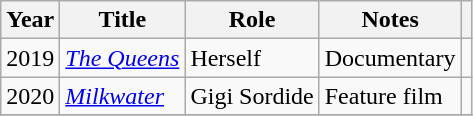<table class="wikitable">
<tr>
<th>Year</th>
<th>Title</th>
<th>Role</th>
<th>Notes</th>
<th></th>
</tr>
<tr>
<td>2019</td>
<td><em><a href='#'>The Queens</a></em></td>
<td>Herself</td>
<td>Documentary</td>
<td></td>
</tr>
<tr>
<td>2020</td>
<td><em><a href='#'>Milkwater</a></em></td>
<td>Gigi Sordide</td>
<td>Feature film</td>
<td></td>
</tr>
<tr>
</tr>
</table>
